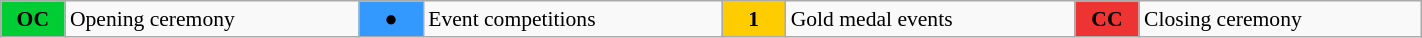<table class=wikitable style="margin:0.5em auto; font-size:90%; position:relative; width:75%;">
<tr>
<td style="width:2.5em; background-color:#00cc33; text-align:center;"><strong>OC</strong></td>
<td>Opening ceremony</td>
<td style="width:2.5em; background-color:#3399ff; text-align:center;">●</td>
<td>Event competitions</td>
<td style="width:2.5em; background-color:#ffcc00; text-align:center;"><strong>1</strong></td>
<td>Gold medal events</td>
<td style="width:2.5em; background-color:#ee3333; text-align:center;"><strong>CC</strong></td>
<td>Closing ceremony</td>
</tr>
</table>
